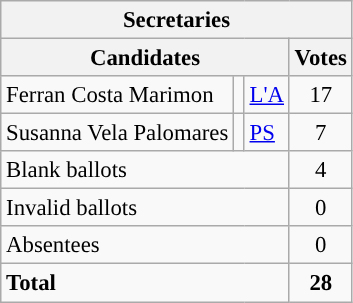<table class="wikitable" style="font-size:95%; text-align:center;">
<tr>
<th colspan="4">Secretaries</th>
</tr>
<tr>
<th colspan="3">Candidates</th>
<th>Votes</th>
</tr>
<tr>
<td align="left"> Ferran Costa Marimon</td>
<td style="background:"></td>
<td align="left"><a href='#'>L'A</a></td>
<td>17</td>
</tr>
<tr>
<td align="left"> Susanna Vela Palomares</td>
<td style="background:"></td>
<td align="left"><a href='#'>PS</a></td>
<td>7</td>
</tr>
<tr>
<td align=left colspan="3">Blank ballots</td>
<td>4</td>
</tr>
<tr>
<td align=left colspan="3">Invalid ballots</td>
<td>0</td>
</tr>
<tr>
<td align=left colspan="3">Absentees</td>
<td>0</td>
</tr>
<tr style="font-weight:bold">
<td align=left colspan="3">Total</td>
<td>28</td>
</tr>
</table>
